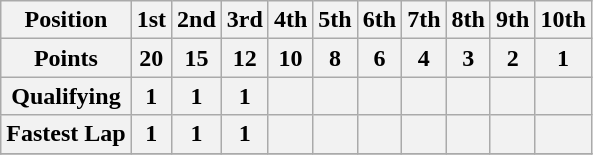<table class="wikitable">
<tr>
<th>Position</th>
<th>1st</th>
<th>2nd</th>
<th>3rd</th>
<th>4th</th>
<th>5th</th>
<th>6th</th>
<th>7th</th>
<th>8th</th>
<th>9th</th>
<th>10th</th>
</tr>
<tr>
<th>Points</th>
<th>20</th>
<th>15</th>
<th>12</th>
<th>10</th>
<th>8</th>
<th>6</th>
<th>4</th>
<th>3</th>
<th>2</th>
<th>1</th>
</tr>
<tr>
<th>Qualifying</th>
<th>1</th>
<th>1</th>
<th>1</th>
<th></th>
<th></th>
<th></th>
<th></th>
<th></th>
<th></th>
<th></th>
</tr>
<tr>
<th>Fastest Lap</th>
<th>1</th>
<th>1</th>
<th>1</th>
<th></th>
<th></th>
<th></th>
<th></th>
<th></th>
<th></th>
<th></th>
</tr>
<tr>
</tr>
</table>
